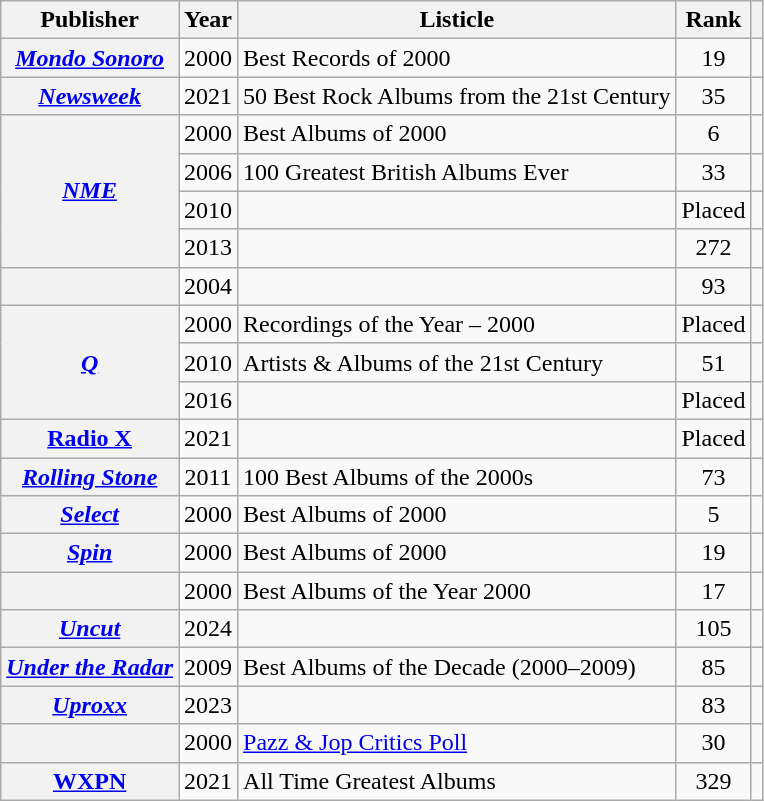<table class="wikitable plainrowheaders sortable" style="text-align:center">
<tr>
<th scope="col">Publisher</th>
<th scope="col">Year</th>
<th scope="col">Listicle</th>
<th scope="col">Rank</th>
<th scope="col" class="unsortable"></th>
</tr>
<tr>
<th scope="row"><em><a href='#'>Mondo Sonoro</a></em></th>
<td>2000</td>
<td style="text-align: left;">Best Records of 2000</td>
<td>19</td>
<td></td>
</tr>
<tr>
<th scope="row"><em><a href='#'>Newsweek</a></em></th>
<td>2021</td>
<td style="text-align: left;">50 Best Rock Albums from the 21st Century</td>
<td>35</td>
<td></td>
</tr>
<tr>
<th rowspan="4" scope="row"><em><a href='#'>NME</a></em></th>
<td>2000</td>
<td style="text-align: left;">Best Albums of 2000</td>
<td>6</td>
<td></td>
</tr>
<tr>
<td>2006</td>
<td style="text-align: left;">100 Greatest British Albums Ever</td>
<td>33</td>
<td></td>
</tr>
<tr>
<td>2010</td>
<td style="text-align: left;"></td>
<td>Placed</td>
<td></td>
</tr>
<tr>
<td>2013</td>
<td style="text-align: left;"></td>
<td>272</td>
<td></td>
</tr>
<tr>
<th scope="row"></th>
<td>2004</td>
<td style="text-align: left;"></td>
<td>93</td>
<td></td>
</tr>
<tr>
<th rowspan="3" scope="row"><em><a href='#'>Q</a></em></th>
<td>2000</td>
<td style="text-align: left;">Recordings of the Year – 2000</td>
<td>Placed</td>
<td></td>
</tr>
<tr>
<td>2010</td>
<td style="text-align: left;">Artists & Albums of the 21st Century</td>
<td>51</td>
<td></td>
</tr>
<tr>
<td>2016</td>
<td style="text-align: left;"></td>
<td>Placed</td>
<td></td>
</tr>
<tr>
<th scope="row"><a href='#'>Radio X</a></th>
<td>2021</td>
<td style="text-align: left;"></td>
<td>Placed</td>
<td></td>
</tr>
<tr>
<th scope="row"><em><a href='#'>Rolling Stone</a></em></th>
<td>2011</td>
<td style="text-align: left;">100 Best Albums of the 2000s</td>
<td>73</td>
<td></td>
</tr>
<tr>
<th scope="row"><em><a href='#'>Select</a></em></th>
<td>2000</td>
<td style="text-align: left;">Best Albums of 2000</td>
<td>5</td>
<td></td>
</tr>
<tr>
<th scope="row"><em><a href='#'>Spin</a></em></th>
<td>2000</td>
<td style="text-align: left;">Best Albums of 2000</td>
<td>19</td>
<td></td>
</tr>
<tr>
<th scope="row"></th>
<td>2000</td>
<td style="text-align: left;">Best Albums of the Year 2000</td>
<td>17</td>
<td></td>
</tr>
<tr>
<th scope="row"><em><a href='#'>Uncut</a></em></th>
<td>2024</td>
<td style="text-align: left;"></td>
<td>105</td>
<td></td>
</tr>
<tr>
<th scope="row"><em><a href='#'>Under the Radar</a></em></th>
<td>2009</td>
<td style="text-align: left;">Best Albums of the Decade (2000–2009)</td>
<td>85</td>
<td></td>
</tr>
<tr>
<th scope="row"><em><a href='#'>Uproxx</a></em></th>
<td>2023</td>
<td style="text-align: left;"></td>
<td>83</td>
<td></td>
</tr>
<tr>
<th scope="row"></th>
<td>2000</td>
<td style="text-align: left;"><a href='#'>Pazz & Jop Critics Poll</a></td>
<td>30</td>
<td></td>
</tr>
<tr>
<th scope="row"><a href='#'>WXPN</a></th>
<td>2021</td>
<td style="text-align: left;">All Time Greatest Albums</td>
<td>329</td>
<td></td>
</tr>
</table>
